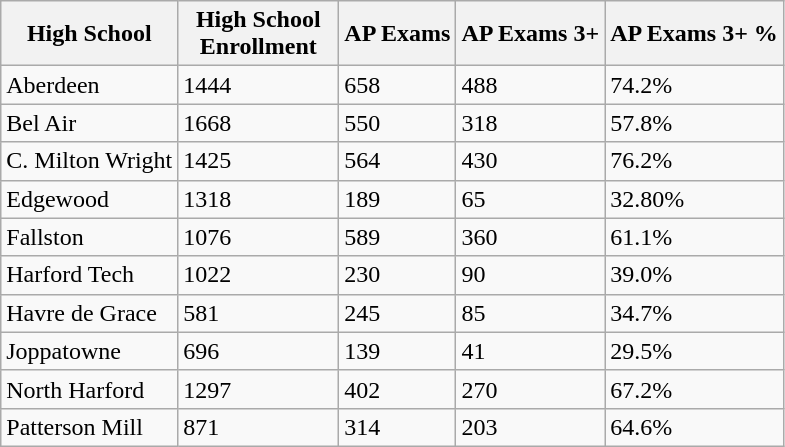<table class="wikitable sortable">
<tr>
<th>High School</th>
<th scope="col" style="width: 100px;">High School Enrollment</th>
<th>AP Exams</th>
<th>AP Exams 3+</th>
<th>AP Exams 3+ %</th>
</tr>
<tr>
<td>Aberdeen</td>
<td>1444</td>
<td>658</td>
<td>488</td>
<td>74.2%</td>
</tr>
<tr>
<td>Bel Air</td>
<td>1668</td>
<td>550</td>
<td>318</td>
<td>57.8%</td>
</tr>
<tr>
<td>C. Milton Wright</td>
<td>1425</td>
<td>564</td>
<td>430</td>
<td>76.2%</td>
</tr>
<tr>
<td>Edgewood</td>
<td>1318</td>
<td>189</td>
<td>65</td>
<td>32.80%</td>
</tr>
<tr>
<td>Fallston</td>
<td>1076</td>
<td>589</td>
<td>360</td>
<td>61.1%</td>
</tr>
<tr>
<td>Harford Tech</td>
<td>1022</td>
<td>230</td>
<td>90</td>
<td>39.0%</td>
</tr>
<tr>
<td>Havre de Grace</td>
<td>581</td>
<td>245</td>
<td>85</td>
<td>34.7%</td>
</tr>
<tr>
<td>Joppatowne</td>
<td>696</td>
<td>139</td>
<td>41</td>
<td>29.5%</td>
</tr>
<tr>
<td>North Harford</td>
<td>1297</td>
<td>402</td>
<td>270</td>
<td>67.2%</td>
</tr>
<tr>
<td>Patterson Mill</td>
<td>871</td>
<td>314</td>
<td>203</td>
<td>64.6%</td>
</tr>
</table>
